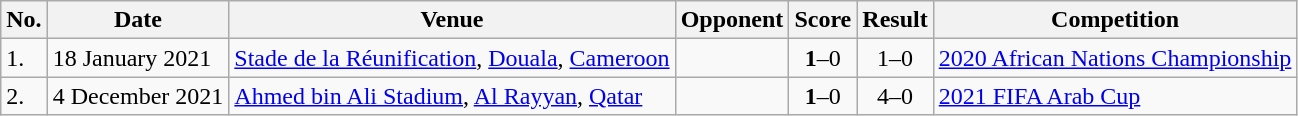<table class="wikitable">
<tr>
<th>No.</th>
<th>Date</th>
<th>Venue</th>
<th>Opponent</th>
<th>Score</th>
<th>Result</th>
<th>Competition</th>
</tr>
<tr>
<td>1.</td>
<td>18 January 2021</td>
<td><a href='#'>Stade de la Réunification</a>, <a href='#'>Douala</a>, <a href='#'>Cameroon</a></td>
<td></td>
<td align=center><strong>1</strong>–0</td>
<td align=center>1–0</td>
<td><a href='#'>2020 African Nations Championship</a></td>
</tr>
<tr>
<td>2.</td>
<td>4 December 2021</td>
<td><a href='#'>Ahmed bin Ali Stadium</a>, <a href='#'>Al Rayyan</a>, <a href='#'>Qatar</a></td>
<td></td>
<td align=center><strong>1</strong>–0</td>
<td align=center>4–0</td>
<td><a href='#'>2021 FIFA Arab Cup</a></td>
</tr>
</table>
